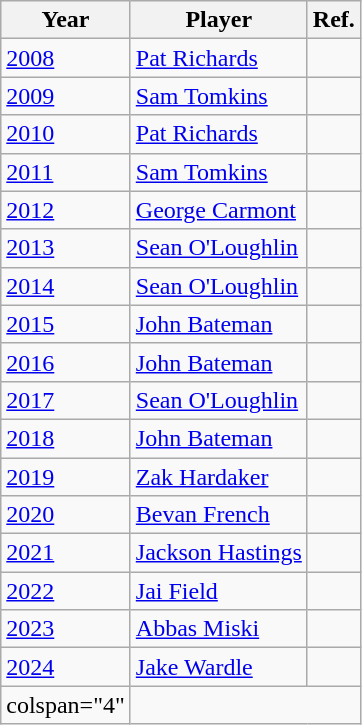<table Class="wikitable">
<tr>
<th>Year</th>
<th>Player</th>
<th>Ref.</th>
</tr>
<tr>
<td><a href='#'>2008</a></td>
<td> <a href='#'>Pat Richards</a></td>
<td></td>
</tr>
<tr>
<td><a href='#'>2009</a></td>
<td> <a href='#'>Sam Tomkins</a></td>
<td></td>
</tr>
<tr>
<td><a href='#'>2010</a></td>
<td> <a href='#'>Pat Richards</a></td>
<td></td>
</tr>
<tr>
<td><a href='#'>2011</a></td>
<td> <a href='#'>Sam Tomkins</a></td>
<td></td>
</tr>
<tr>
<td><a href='#'>2012</a></td>
<td> <a href='#'>George Carmont</a></td>
<td></td>
</tr>
<tr>
<td><a href='#'>2013</a></td>
<td> <a href='#'>Sean O'Loughlin</a></td>
<td></td>
</tr>
<tr>
<td><a href='#'>2014</a></td>
<td> <a href='#'>Sean O'Loughlin</a></td>
<td></td>
</tr>
<tr>
<td><a href='#'>2015</a></td>
<td> <a href='#'>John Bateman</a></td>
<td></td>
</tr>
<tr>
<td><a href='#'>2016</a></td>
<td> <a href='#'>John Bateman</a></td>
<td></td>
</tr>
<tr>
<td><a href='#'>2017</a></td>
<td> <a href='#'>Sean O'Loughlin</a></td>
<td></td>
</tr>
<tr>
<td><a href='#'>2018</a></td>
<td> <a href='#'>John Bateman</a></td>
<td></td>
</tr>
<tr>
<td><a href='#'>2019</a></td>
<td> <a href='#'>Zak Hardaker</a></td>
<td></td>
</tr>
<tr>
<td><a href='#'>2020</a></td>
<td> <a href='#'>Bevan French</a></td>
<td></td>
</tr>
<tr>
<td><a href='#'>2021</a></td>
<td> <a href='#'>Jackson Hastings</a></td>
<td></td>
</tr>
<tr>
<td><a href='#'>2022</a></td>
<td> <a href='#'>Jai Field</a></td>
<td></td>
</tr>
<tr>
<td><a href='#'>2023</a></td>
<td> <a href='#'>Abbas Miski</a></td>
<td></td>
</tr>
<tr>
<td><a href='#'>2024</a></td>
<td> <a href='#'>Jake Wardle</a></td>
<td></td>
</tr>
<tr>
<td>colspan="4"</td>
</tr>
</table>
